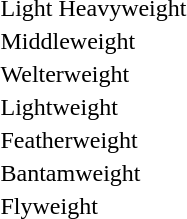<table>
<tr>
<td>Light Heavyweight</td>
<td></td>
<td></td>
<td></td>
<td></td>
</tr>
<tr>
<td>Middleweight</td>
<td></td>
<td></td>
<td></td>
<td></td>
</tr>
<tr>
<td>Welterweight</td>
<td></td>
<td></td>
<td></td>
<td></td>
</tr>
<tr>
<td>Lightweight</td>
<td></td>
<td></td>
<td></td>
<td></td>
</tr>
<tr>
<td>Featherweight</td>
<td></td>
<td></td>
<td></td>
<td></td>
</tr>
<tr>
<td>Bantamweight</td>
<td></td>
<td></td>
<td></td>
<td></td>
</tr>
<tr>
<td>Flyweight</td>
<td></td>
<td></td>
<td></td>
<td></td>
</tr>
</table>
